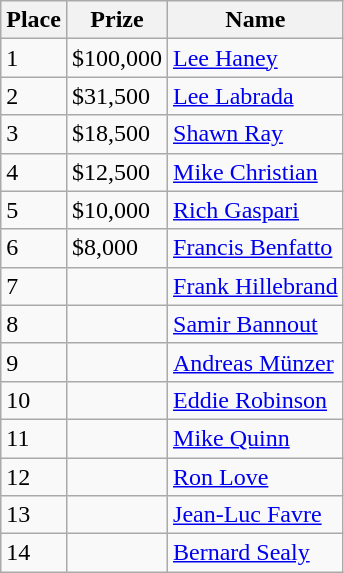<table class="wikitable">
<tr>
<th>Place</th>
<th>Prize</th>
<th>Name</th>
</tr>
<tr>
<td>1</td>
<td>$100,000</td>
<td> <a href='#'>Lee Haney</a></td>
</tr>
<tr>
<td>2</td>
<td>$31,500</td>
<td> <a href='#'>Lee Labrada</a></td>
</tr>
<tr>
<td>3</td>
<td>$18,500</td>
<td> <a href='#'>Shawn Ray</a></td>
</tr>
<tr>
<td>4</td>
<td>$12,500</td>
<td> <a href='#'>Mike Christian</a></td>
</tr>
<tr>
<td>5</td>
<td>$10,000</td>
<td> <a href='#'>Rich Gaspari</a></td>
</tr>
<tr>
<td>6</td>
<td>$8,000</td>
<td> <a href='#'>Francis Benfatto</a></td>
</tr>
<tr>
<td>7</td>
<td></td>
<td> <a href='#'>Frank Hillebrand</a></td>
</tr>
<tr>
<td>8</td>
<td></td>
<td> <a href='#'>Samir Bannout</a></td>
</tr>
<tr>
<td>9</td>
<td></td>
<td> <a href='#'>Andreas Münzer</a></td>
</tr>
<tr>
<td>10</td>
<td></td>
<td> <a href='#'>Eddie Robinson</a></td>
</tr>
<tr>
<td>11</td>
<td></td>
<td> <a href='#'>Mike Quinn</a></td>
</tr>
<tr>
<td>12</td>
<td></td>
<td> <a href='#'>Ron Love</a></td>
</tr>
<tr>
<td>13</td>
<td></td>
<td> <a href='#'>Jean-Luc Favre</a></td>
</tr>
<tr>
<td>14</td>
<td></td>
<td> <a href='#'>Bernard Sealy</a></td>
</tr>
</table>
